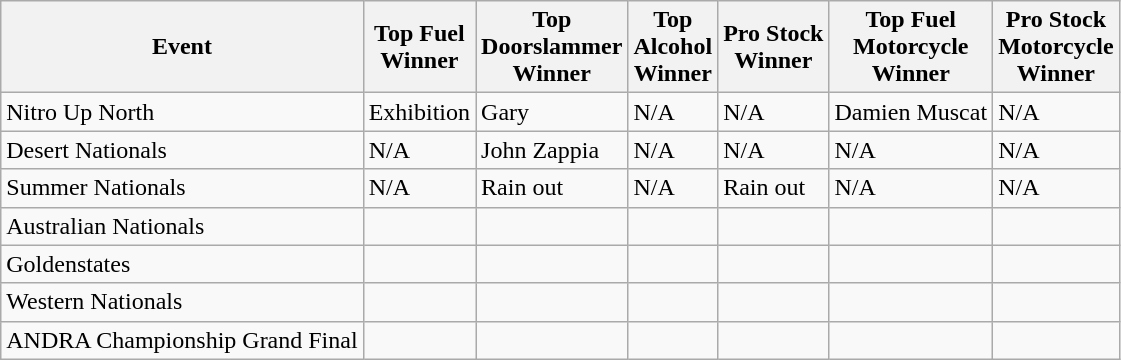<table class="wikitable">
<tr>
<th>Event</th>
<th>Top Fuel<br>Winner</th>
<th>Top<br>Doorslammer<br>Winner</th>
<th>Top<br>Alcohol<br>Winner</th>
<th>Pro Stock<br>Winner</th>
<th>Top Fuel<br>Motorcycle<br>Winner</th>
<th>Pro Stock<br>Motorcycle<br>Winner</th>
</tr>
<tr>
<td>Nitro Up North</td>
<td>Exhibition</td>
<td>Gary </td>
<td>N/A</td>
<td>N/A</td>
<td>Damien Muscat</td>
<td>N/A</td>
</tr>
<tr>
<td>Desert Nationals</td>
<td>N/A</td>
<td>John Zappia</td>
<td>N/A</td>
<td>N/A</td>
<td>N/A</td>
<td>N/A</td>
</tr>
<tr>
<td>Summer Nationals</td>
<td>N/A</td>
<td>Rain out</td>
<td>N/A</td>
<td>Rain out</td>
<td>N/A</td>
<td>N/A</td>
</tr>
<tr>
<td>Australian Nationals</td>
<td></td>
<td></td>
<td></td>
<td></td>
<td></td>
<td></td>
</tr>
<tr>
<td>Goldenstates</td>
<td></td>
<td></td>
<td></td>
<td></td>
<td></td>
<td></td>
</tr>
<tr>
<td>Western Nationals</td>
<td></td>
<td></td>
<td></td>
<td></td>
<td></td>
<td></td>
</tr>
<tr>
<td>ANDRA Championship Grand Final</td>
<td></td>
<td></td>
<td></td>
<td></td>
<td></td>
<td></td>
</tr>
</table>
